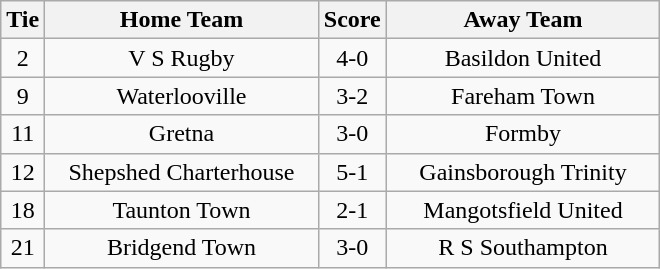<table class="wikitable" style="text-align:center;">
<tr>
<th width=20>Tie</th>
<th width=175>Home Team</th>
<th width=20>Score</th>
<th width=175>Away Team</th>
</tr>
<tr>
<td>2</td>
<td>V S Rugby</td>
<td>4-0</td>
<td>Basildon United</td>
</tr>
<tr>
<td>9</td>
<td>Waterlooville</td>
<td>3-2</td>
<td>Fareham Town</td>
</tr>
<tr>
<td>11</td>
<td>Gretna</td>
<td>3-0</td>
<td>Formby</td>
</tr>
<tr>
<td>12</td>
<td>Shepshed Charterhouse</td>
<td>5-1</td>
<td>Gainsborough Trinity</td>
</tr>
<tr>
<td>18</td>
<td>Taunton Town</td>
<td>2-1</td>
<td>Mangotsfield United</td>
</tr>
<tr>
<td>21</td>
<td>Bridgend Town</td>
<td>3-0</td>
<td>R S Southampton</td>
</tr>
</table>
